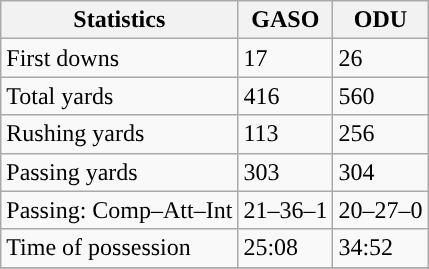<table class="wikitable" style="float: left;">
<tr>
<th>Statistics</th>
<th>GASO</th>
<th>ODU</th>
</tr>
<tr>
<td>First downs</td>
<td>17</td>
<td>26</td>
</tr>
<tr>
<td>Total yards</td>
<td>416</td>
<td>560</td>
</tr>
<tr>
<td>Rushing yards</td>
<td>113</td>
<td>256</td>
</tr>
<tr>
<td>Passing yards</td>
<td>303</td>
<td>304</td>
</tr>
<tr>
<td>Passing: Comp–Att–Int</td>
<td>21–36–1</td>
<td>20–27–0</td>
</tr>
<tr>
<td>Time of possession</td>
<td>25:08</td>
<td>34:52</td>
</tr>
<tr>
</tr>
</table>
